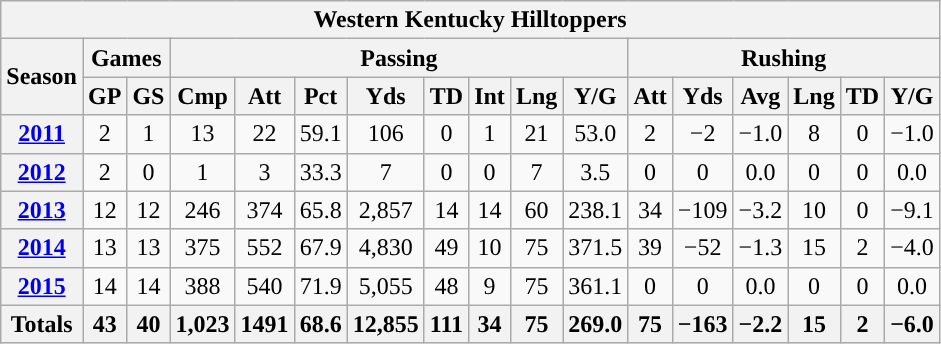<table class=wikitable style="text-align:center;">
<tr>
<th colspan="21">Western Kentucky Hilltoppers</th>
</tr>
<tr>
<th rowspan="2">Season</th>
<th colspan="2">Games</th>
<th colspan="8">Passing</th>
<th colspan="6">Rushing</th>
</tr>
<tr>
<th>GP</th>
<th>GS</th>
<th>Cmp</th>
<th>Att</th>
<th>Pct</th>
<th>Yds</th>
<th>TD</th>
<th>Int</th>
<th>Lng</th>
<th>Y/G</th>
<th>Att</th>
<th>Yds</th>
<th>Avg</th>
<th>Lng</th>
<th>TD</th>
<th>Y/G</th>
</tr>
<tr>
<th><a href='#'>2011</a></th>
<td>2</td>
<td>1</td>
<td>13</td>
<td>22</td>
<td>59.1</td>
<td>106</td>
<td>0</td>
<td>1</td>
<td>21</td>
<td>53.0</td>
<td>2</td>
<td>−2</td>
<td>−1.0</td>
<td>8</td>
<td>0</td>
<td>−1.0</td>
</tr>
<tr>
<th><a href='#'>2012</a></th>
<td>2</td>
<td>0</td>
<td>1</td>
<td>3</td>
<td>33.3</td>
<td>7</td>
<td>0</td>
<td>0</td>
<td>7</td>
<td>3.5</td>
<td>0</td>
<td>0</td>
<td>0.0</td>
<td>0</td>
<td>0</td>
<td>0.0</td>
</tr>
<tr>
<th><a href='#'>2013</a></th>
<td>12</td>
<td>12</td>
<td>246</td>
<td>374</td>
<td>65.8</td>
<td>2,857</td>
<td>14</td>
<td>14</td>
<td>60</td>
<td>238.1</td>
<td>34</td>
<td>−109</td>
<td>−3.2</td>
<td>10</td>
<td>0</td>
<td>−9.1</td>
</tr>
<tr>
<th><a href='#'>2014</a></th>
<td>13</td>
<td>13</td>
<td>375</td>
<td>552</td>
<td>67.9</td>
<td>4,830</td>
<td>49</td>
<td>10</td>
<td>75</td>
<td>371.5</td>
<td>39</td>
<td>−52</td>
<td>−1.3</td>
<td>15</td>
<td>2</td>
<td>−4.0</td>
</tr>
<tr>
<th><a href='#'>2015</a></th>
<td>14</td>
<td>14</td>
<td>388</td>
<td>540</td>
<td>71.9</td>
<td>5,055</td>
<td>48</td>
<td>9</td>
<td>75</td>
<td>361.1</td>
<td>0</td>
<td>0</td>
<td>0.0</td>
<td>0</td>
<td>0</td>
<td>0.0</td>
</tr>
<tr>
<th>Totals</th>
<th>43</th>
<th>40</th>
<th>1,023</th>
<th>1491</th>
<th>68.6</th>
<th>12,855</th>
<th>111</th>
<th>34</th>
<th>75</th>
<th>269.0</th>
<th>75</th>
<th>−163</th>
<th>−2.2</th>
<th>15</th>
<th>2</th>
<th>−6.0</th>
</tr>
</table>
